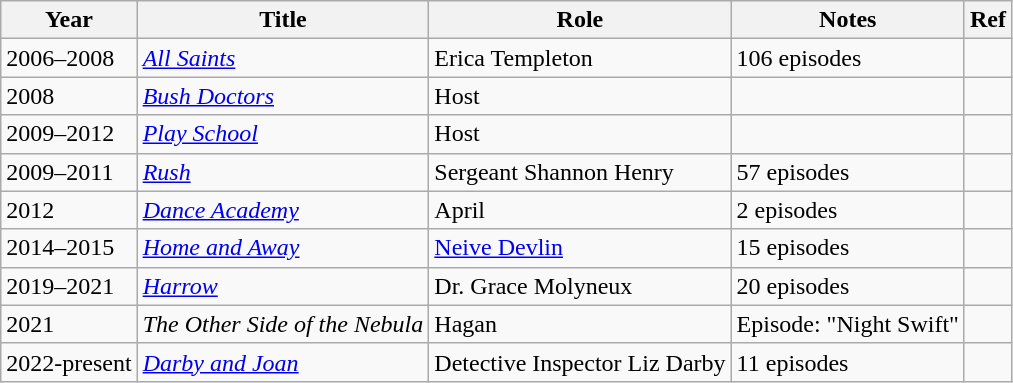<table class="wikitable sortable">
<tr>
<th>Year</th>
<th>Title</th>
<th>Role</th>
<th>Notes</th>
<th>Ref</th>
</tr>
<tr>
<td>2006–2008</td>
<td><em><a href='#'>All Saints</a></em></td>
<td>Erica Templeton</td>
<td>106 episodes</td>
<td></td>
</tr>
<tr>
<td>2008</td>
<td><em><a href='#'>Bush Doctors</a></em></td>
<td>Host</td>
<td></td>
<td></td>
</tr>
<tr>
<td>2009–2012</td>
<td><em><a href='#'>Play School</a></em></td>
<td>Host</td>
<td></td>
<td></td>
</tr>
<tr>
<td>2009–2011</td>
<td><em><a href='#'>Rush</a></em></td>
<td>Sergeant Shannon Henry</td>
<td>57 episodes</td>
<td></td>
</tr>
<tr>
<td>2012</td>
<td><em><a href='#'>Dance Academy</a></em></td>
<td>April</td>
<td>2 episodes</td>
<td></td>
</tr>
<tr>
<td>2014–2015</td>
<td><em><a href='#'>Home and Away</a></em></td>
<td><a href='#'>Neive Devlin</a></td>
<td>15 episodes</td>
<td></td>
</tr>
<tr>
<td>2019–2021</td>
<td><em><a href='#'>Harrow</a></em></td>
<td>Dr. Grace Molyneux</td>
<td>20 episodes</td>
<td></td>
</tr>
<tr>
<td>2021</td>
<td><em>The Other Side of the Nebula</em></td>
<td>Hagan</td>
<td>Episode: "Night Swift"</td>
<td></td>
</tr>
<tr>
<td>2022-present</td>
<td><em><a href='#'>Darby and Joan</a></em></td>
<td>Detective Inspector Liz Darby</td>
<td>11 episodes</td>
<td></td>
</tr>
</table>
